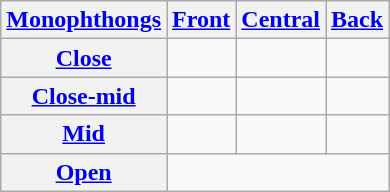<table class="wikitable">
<tr>
<th><a href='#'>Monophthongs</a></th>
<th><a href='#'>Front</a></th>
<th><a href='#'>Central</a></th>
<th><a href='#'>Back</a></th>
</tr>
<tr>
<th><a href='#'>Close</a></th>
<td align=center></td>
<td></td>
<td align=center></td>
</tr>
<tr>
<th><a href='#'>Close-mid</a></th>
<td align=center></td>
<td></td>
<td align=center></td>
</tr>
<tr>
<th><a href='#'>Mid</a></th>
<td align=center></td>
<td></td>
<td align=center></td>
</tr>
<tr>
<th><a href='#'>Open</a></th>
<td colspan="3" style="text-align:center;"></td>
</tr>
</table>
